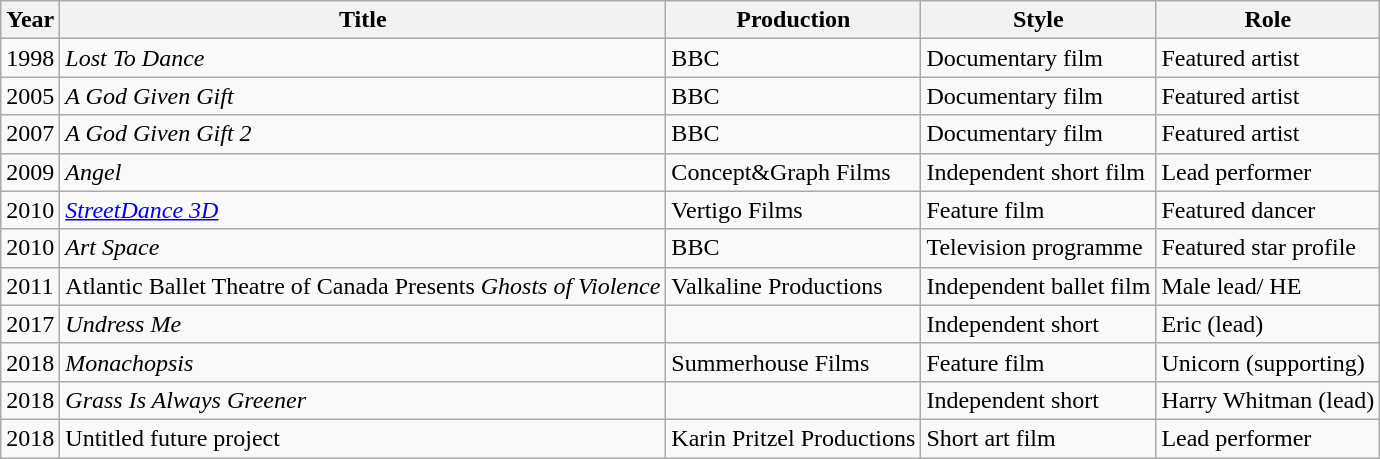<table class="wikitable">
<tr>
<th>Year</th>
<th>Title</th>
<th>Production</th>
<th>Style</th>
<th>Role</th>
</tr>
<tr>
<td>1998</td>
<td><em>Lost To Dance</em></td>
<td>BBC</td>
<td>Documentary film</td>
<td>Featured artist</td>
</tr>
<tr>
<td>2005</td>
<td><em>A God Given Gift</em></td>
<td>BBC</td>
<td>Documentary film</td>
<td>Featured artist</td>
</tr>
<tr>
<td>2007</td>
<td><em>A God Given Gift 2</em></td>
<td>BBC</td>
<td>Documentary film</td>
<td>Featured artist</td>
</tr>
<tr>
<td>2009</td>
<td><em>Angel</em></td>
<td>Concept&Graph Films</td>
<td>Independent short film</td>
<td>Lead performer</td>
</tr>
<tr>
<td>2010</td>
<td><em><a href='#'>StreetDance 3D</a></em></td>
<td>Vertigo Films</td>
<td>Feature film</td>
<td>Featured dancer</td>
</tr>
<tr>
<td>2010</td>
<td><em>Art Space</em></td>
<td>BBC</td>
<td>Television programme</td>
<td>Featured star profile</td>
</tr>
<tr>
<td>2011</td>
<td>Atlantic Ballet Theatre of Canada Presents <em>Ghosts of Violence</em></td>
<td>Valkaline Productions</td>
<td>Independent ballet film</td>
<td>Male lead/ HE</td>
</tr>
<tr>
<td>2017</td>
<td><em>Undress Me</em></td>
<td></td>
<td>Independent short</td>
<td>Eric (lead)</td>
</tr>
<tr>
<td>2018</td>
<td><em>Monachopsis</em></td>
<td>Summerhouse Films</td>
<td>Feature film</td>
<td>Unicorn (supporting)</td>
</tr>
<tr>
<td>2018</td>
<td><em>Grass Is Always Greener</em></td>
<td></td>
<td>Independent short</td>
<td>Harry Whitman (lead)</td>
</tr>
<tr>
<td>2018</td>
<td>Untitled future project</td>
<td>Karin Pritzel Productions</td>
<td>Short art film</td>
<td>Lead performer</td>
</tr>
</table>
